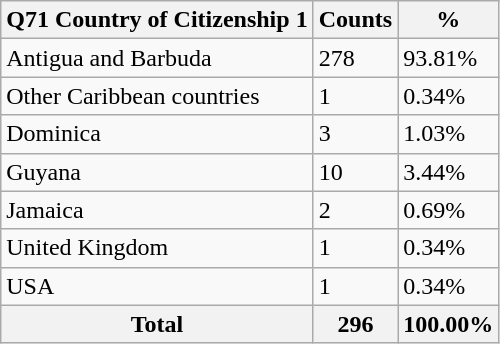<table class="wikitable sortable">
<tr>
<th>Q71 Country of Citizenship 1</th>
<th>Counts</th>
<th>%</th>
</tr>
<tr>
<td>Antigua and Barbuda</td>
<td>278</td>
<td>93.81%</td>
</tr>
<tr>
<td>Other Caribbean countries</td>
<td>1</td>
<td>0.34%</td>
</tr>
<tr>
<td>Dominica</td>
<td>3</td>
<td>1.03%</td>
</tr>
<tr>
<td>Guyana</td>
<td>10</td>
<td>3.44%</td>
</tr>
<tr>
<td>Jamaica</td>
<td>2</td>
<td>0.69%</td>
</tr>
<tr>
<td>United Kingdom</td>
<td>1</td>
<td>0.34%</td>
</tr>
<tr>
<td>USA</td>
<td>1</td>
<td>0.34%</td>
</tr>
<tr>
<th>Total</th>
<th>296</th>
<th>100.00%</th>
</tr>
</table>
